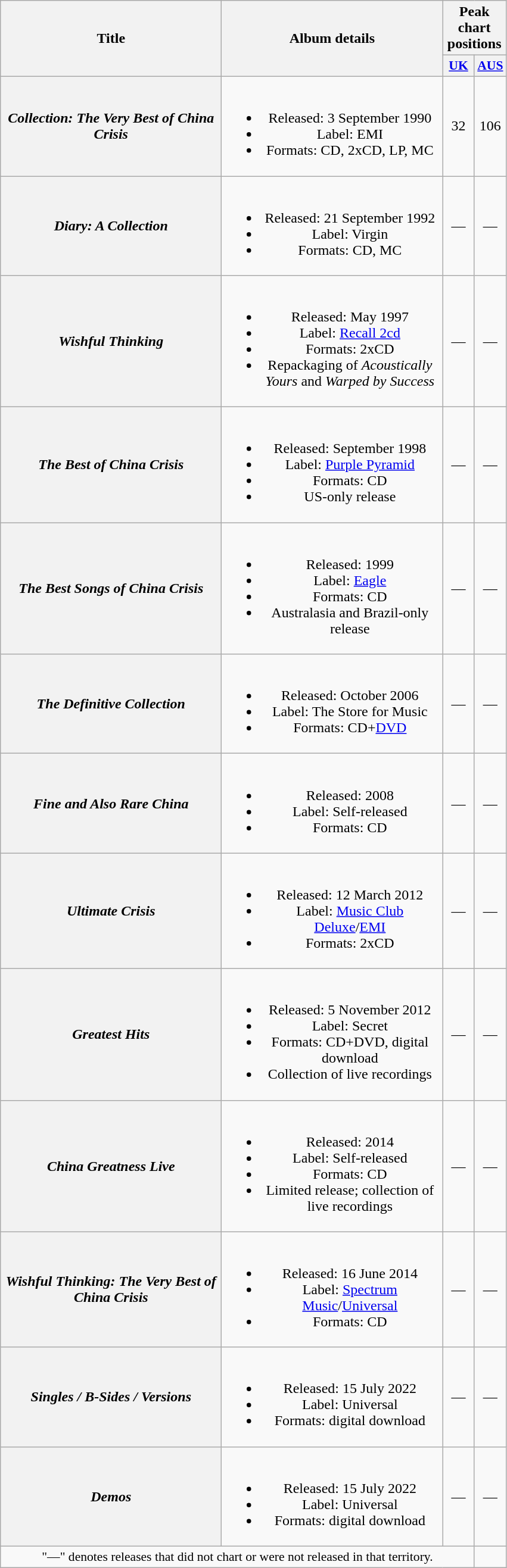<table class="wikitable plainrowheaders" style="text-align:center;">
<tr>
<th rowspan="2" scope="col" style="width:15em;">Title</th>
<th rowspan="2" scope="col" style="width:15em;">Album details</th>
<th colspan="2">Peak chart positions</th>
</tr>
<tr>
<th scope="col" style="width:2em;font-size:90%;"><a href='#'>UK</a><br></th>
<th scope="col" style="width:2em;font-size:90%;"><a href='#'>AUS</a><br></th>
</tr>
<tr>
<th scope="row"><em>Collection: The Very Best of China Crisis</em></th>
<td><br><ul><li>Released: 3 September 1990</li><li>Label: EMI</li><li>Formats: CD, 2xCD, LP, MC</li></ul></td>
<td>32</td>
<td>106</td>
</tr>
<tr>
<th scope="row"><em>Diary: A Collection</em></th>
<td><br><ul><li>Released: 21 September 1992</li><li>Label: Virgin</li><li>Formats: CD, MC</li></ul></td>
<td>—</td>
<td>—</td>
</tr>
<tr>
<th scope="row"><em>Wishful Thinking</em></th>
<td><br><ul><li>Released: May 1997</li><li>Label: <a href='#'>Recall 2cd</a></li><li>Formats: 2xCD</li><li>Repackaging of <em>Acoustically Yours</em> and <em>Warped by Success</em></li></ul></td>
<td>—</td>
<td>—</td>
</tr>
<tr>
<th scope="row"><em>The Best of China Crisis</em></th>
<td><br><ul><li>Released: September 1998</li><li>Label: <a href='#'>Purple Pyramid</a></li><li>Formats: CD</li><li>US-only release</li></ul></td>
<td>—</td>
<td>—</td>
</tr>
<tr>
<th scope="row"><em>The Best Songs of China Crisis</em></th>
<td><br><ul><li>Released: 1999</li><li>Label: <a href='#'>Eagle</a></li><li>Formats: CD</li><li>Australasia and Brazil-only release</li></ul></td>
<td>—</td>
<td>—</td>
</tr>
<tr>
<th scope="row"><em>The Definitive Collection</em></th>
<td><br><ul><li>Released: October 2006</li><li>Label: The Store for Music</li><li>Formats: CD+<a href='#'>DVD</a></li></ul></td>
<td>—</td>
<td>—</td>
</tr>
<tr>
<th scope="row"><em>Fine and Also Rare China</em></th>
<td><br><ul><li>Released: 2008</li><li>Label: Self-released</li><li>Formats: CD</li></ul></td>
<td>—</td>
<td>—</td>
</tr>
<tr>
<th scope="row"><em>Ultimate Crisis</em></th>
<td><br><ul><li>Released: 12 March 2012</li><li>Label: <a href='#'>Music Club Deluxe</a>/<a href='#'>EMI</a></li><li>Formats: 2xCD</li></ul></td>
<td>—</td>
<td>—</td>
</tr>
<tr>
<th scope="row"><em>Greatest Hits</em></th>
<td><br><ul><li>Released: 5 November 2012</li><li>Label: Secret</li><li>Formats: CD+DVD, digital download</li><li>Collection of live recordings</li></ul></td>
<td>—</td>
<td>—</td>
</tr>
<tr>
<th scope="row"><em>China Greatness Live</em></th>
<td><br><ul><li>Released: 2014</li><li>Label: Self-released</li><li>Formats: CD</li><li>Limited release; collection of live recordings</li></ul></td>
<td>—</td>
<td>—</td>
</tr>
<tr>
<th scope="row"><em>Wishful Thinking: The Very Best of China Crisis</em></th>
<td><br><ul><li>Released: 16 June 2014</li><li>Label: <a href='#'>Spectrum Music</a>/<a href='#'>Universal</a></li><li>Formats: CD</li></ul></td>
<td>—</td>
<td>—</td>
</tr>
<tr>
<th scope="row"><em>Singles / B-Sides / Versions</em></th>
<td><br><ul><li>Released: 15 July 2022</li><li>Label: Universal</li><li>Formats: digital download</li></ul></td>
<td>—</td>
<td>—</td>
</tr>
<tr>
<th scope="row"><em>Demos</em></th>
<td><br><ul><li>Released: 15 July 2022</li><li>Label: Universal</li><li>Formats: digital download</li></ul></td>
<td>—</td>
<td>—</td>
</tr>
<tr>
<td colspan="3" style="font-size:90%">"—" denotes releases that did not chart or were not released in that territory.</td>
</tr>
</table>
